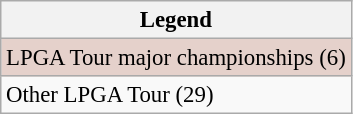<table class="wikitable" style="font-size:95%;">
<tr>
<th>Legend</th>
</tr>
<tr style="background:#e5d1cb;">
<td>LPGA Tour major championships (6)</td>
</tr>
<tr>
<td>Other LPGA Tour (29)</td>
</tr>
</table>
